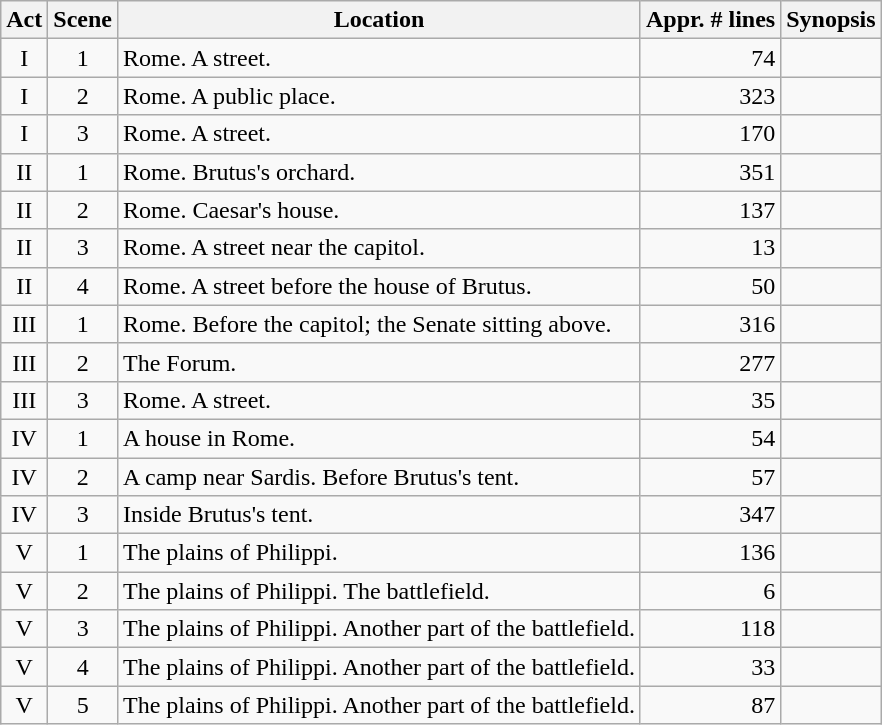<table class="wikitable">
<tr>
<th>Act</th>
<th data-sort-type="number">Scene</th>
<th>Location</th>
<th data-sort-type="number">Appr. # lines</th>
<th>Synopsis</th>
</tr>
<tr>
<td style="text-align:center;">I</td>
<td style="text-align:center;">1</td>
<td>Rome. A street.</td>
<td style="text-align:right;">74</td>
<td></td>
</tr>
<tr>
<td style="text-align:center;">I</td>
<td style="text-align:center;">2</td>
<td>Rome. A public place.</td>
<td style="text-align:right;">323</td>
<td></td>
</tr>
<tr>
<td style="text-align:center;">I</td>
<td style="text-align:center;">3</td>
<td>Rome. A street.</td>
<td style="text-align:right;">170</td>
<td></td>
</tr>
<tr>
<td style="text-align:center;">II</td>
<td style="text-align:center;">1</td>
<td>Rome. Brutus's orchard.</td>
<td style="text-align:right;">351</td>
<td></td>
</tr>
<tr>
<td style="text-align:center;">II</td>
<td style="text-align:center;">2</td>
<td>Rome. Caesar's house.</td>
<td style="text-align:right;">137</td>
<td></td>
</tr>
<tr>
<td style="text-align:center;">II</td>
<td style="text-align:center;">3</td>
<td>Rome. A street near the capitol.</td>
<td style="text-align:right;">13</td>
<td></td>
</tr>
<tr>
<td style="text-align:center;">II</td>
<td style="text-align:center;">4</td>
<td>Rome. A street before the house of Brutus.</td>
<td style="text-align:right;">50</td>
<td></td>
</tr>
<tr>
<td style="text-align:center;">III</td>
<td style="text-align:center;">1</td>
<td>Rome. Before the capitol; the Senate sitting above.</td>
<td style="text-align:right;">316</td>
<td></td>
</tr>
<tr>
<td style="text-align:center;">III</td>
<td style="text-align:center;">2</td>
<td>The Forum.</td>
<td style="text-align:right;">277</td>
<td></td>
</tr>
<tr>
<td style="text-align:center;">III</td>
<td style="text-align:center;">3</td>
<td>Rome. A street.</td>
<td style="text-align:right;">35</td>
<td></td>
</tr>
<tr>
<td style="text-align:center;">IV</td>
<td style="text-align:center;">1</td>
<td>A house in Rome.</td>
<td style="text-align:right;">54</td>
<td></td>
</tr>
<tr>
<td style="text-align:center;">IV</td>
<td style="text-align:center;">2</td>
<td>A camp near Sardis. Before Brutus's tent.</td>
<td style="text-align:right;">57</td>
<td></td>
</tr>
<tr>
<td style="text-align:center;">IV</td>
<td style="text-align:center;">3</td>
<td>Inside Brutus's tent.</td>
<td style="text-align:right;">347</td>
<td></td>
</tr>
<tr>
<td style="text-align:center;">V</td>
<td style="text-align:center;">1</td>
<td>The plains of Philippi.</td>
<td style="text-align:right;">136</td>
<td></td>
</tr>
<tr>
<td style="text-align:center;">V</td>
<td style="text-align:center;">2</td>
<td>The plains of Philippi. The battlefield.</td>
<td style="text-align:right;">6</td>
<td></td>
</tr>
<tr>
<td style="text-align:center;">V</td>
<td style="text-align:center;">3</td>
<td>The plains of Philippi. Another part of the battlefield.</td>
<td style="text-align:right;">118</td>
<td></td>
</tr>
<tr>
<td style="text-align:center;">V</td>
<td style="text-align:center;">4</td>
<td>The plains of Philippi. Another part of the battlefield.</td>
<td style="text-align:right;">33</td>
<td></td>
</tr>
<tr>
<td style="text-align:center;">V</td>
<td style="text-align:center;">5</td>
<td>The plains of Philippi. Another part of the battlefield.</td>
<td style="text-align:right;">87</td>
<td></td>
</tr>
</table>
